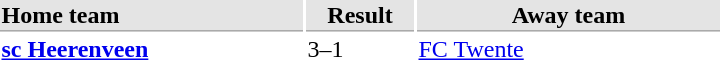<table>
<tr bgcolor="#E4E4E4">
<th style="border-bottom:1px solid #AAAAAA" width="200" align="left">Home team</th>
<th style="border-bottom:1px solid #AAAAAA" width="70" align="center">Result</th>
<th style="border-bottom:1px solid #AAAAAA" width="200">Away team</th>
</tr>
<tr>
<td><strong><a href='#'>sc Heerenveen</a></strong></td>
<td>3–1</td>
<td><a href='#'>FC Twente</a></td>
</tr>
</table>
